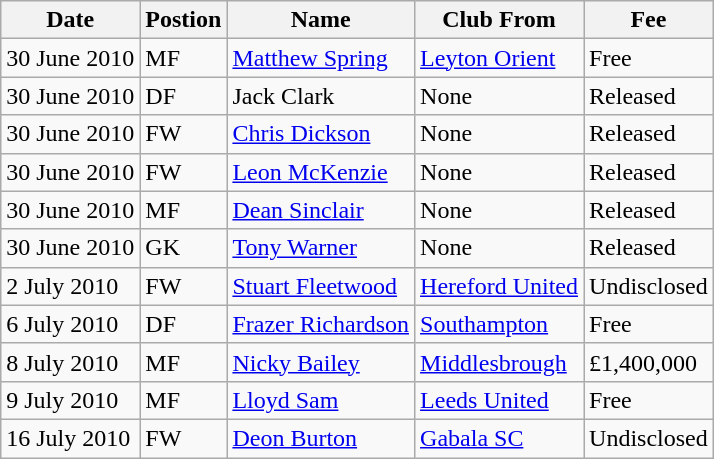<table class="wikitable">
<tr>
<th>Date</th>
<th>Postion</th>
<th>Name</th>
<th>Club From</th>
<th>Fee</th>
</tr>
<tr>
<td>30 June 2010</td>
<td>MF</td>
<td><a href='#'>Matthew Spring</a></td>
<td><a href='#'>Leyton Orient</a></td>
<td>Free</td>
</tr>
<tr>
<td>30 June 2010</td>
<td>DF</td>
<td>Jack Clark</td>
<td>None</td>
<td>Released</td>
</tr>
<tr>
<td>30 June 2010</td>
<td>FW</td>
<td><a href='#'>Chris Dickson</a></td>
<td>None</td>
<td>Released</td>
</tr>
<tr>
<td>30 June 2010</td>
<td>FW</td>
<td><a href='#'>Leon McKenzie</a></td>
<td>None</td>
<td>Released</td>
</tr>
<tr>
<td>30 June 2010</td>
<td>MF</td>
<td><a href='#'>Dean Sinclair</a></td>
<td>None</td>
<td>Released</td>
</tr>
<tr>
<td>30 June 2010</td>
<td>GK</td>
<td><a href='#'>Tony Warner</a></td>
<td>None</td>
<td>Released</td>
</tr>
<tr>
<td>2 July 2010</td>
<td>FW</td>
<td><a href='#'>Stuart Fleetwood</a></td>
<td><a href='#'>Hereford United</a></td>
<td>Undisclosed</td>
</tr>
<tr>
<td>6 July 2010</td>
<td>DF</td>
<td><a href='#'>Frazer Richardson</a></td>
<td><a href='#'>Southampton</a></td>
<td>Free</td>
</tr>
<tr>
<td>8 July 2010</td>
<td>MF</td>
<td><a href='#'>Nicky Bailey</a></td>
<td><a href='#'>Middlesbrough</a></td>
<td>£1,400,000</td>
</tr>
<tr>
<td>9 July 2010</td>
<td>MF</td>
<td><a href='#'>Lloyd Sam</a></td>
<td><a href='#'>Leeds United</a></td>
<td>Free</td>
</tr>
<tr>
<td>16 July 2010</td>
<td>FW</td>
<td><a href='#'>Deon Burton</a></td>
<td><a href='#'>Gabala SC</a></td>
<td>Undisclosed</td>
</tr>
</table>
